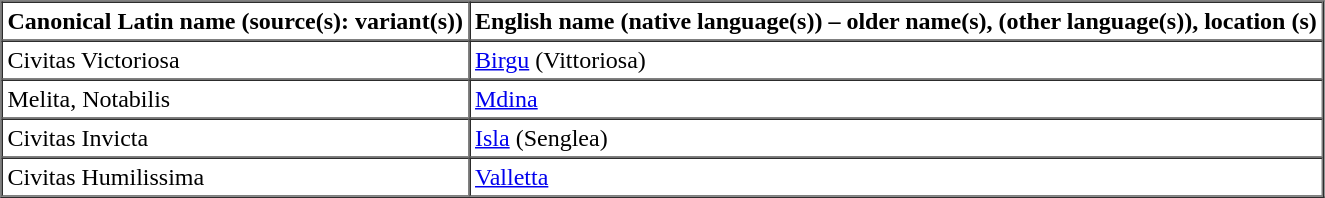<table border="1" cellspacing="0" cellpadding="3">
<tr>
<th>Canonical Latin name (source(s): variant(s))</th>
<th>English name (native language(s)) – older name(s), (other language(s)), location (s)</th>
</tr>
<tr>
<td>Civitas Victoriosa</td>
<td><a href='#'>Birgu</a> (Vittoriosa)</td>
</tr>
<tr>
<td>Melita, Notabilis</td>
<td><a href='#'>Mdina</a></td>
</tr>
<tr>
<td>Civitas Invicta</td>
<td><a href='#'>Isla</a> (Senglea)</td>
</tr>
<tr>
<td>Civitas Humilissima</td>
<td><a href='#'>Valletta</a></td>
</tr>
<tr>
</tr>
</table>
